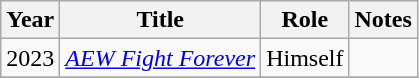<table class="wikitable sortable">
<tr>
<th>Year</th>
<th>Title</th>
<th>Role</th>
<th>Notes</th>
</tr>
<tr>
<td>2023</td>
<td><em><a href='#'>AEW Fight Forever</a></em></td>
<td>Himself</td>
<td></td>
</tr>
<tr>
</tr>
</table>
